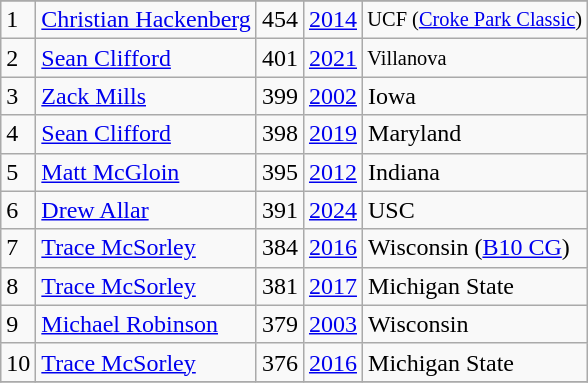<table class="wikitable">
<tr>
</tr>
<tr>
<td>1</td>
<td><a href='#'>Christian Hackenberg</a></td>
<td>454</td>
<td><a href='#'>2014</a></td>
<td style="font-size:85%;">UCF (<a href='#'>Croke Park Classic</a>)</td>
</tr>
<tr>
<td>2</td>
<td><a href='#'>Sean Clifford</a></td>
<td>401</td>
<td><a href='#'>2021</a></td>
<td style="font-size:85%;">Villanova</td>
</tr>
<tr>
<td>3</td>
<td><a href='#'>Zack Mills</a></td>
<td>399</td>
<td><a href='#'>2002</a></td>
<td>Iowa</td>
</tr>
<tr>
<td>4</td>
<td><a href='#'>Sean Clifford</a></td>
<td>398</td>
<td><a href='#'>2019</a></td>
<td>Maryland</td>
</tr>
<tr>
<td>5</td>
<td><a href='#'>Matt McGloin</a></td>
<td>395</td>
<td><a href='#'>2012</a></td>
<td>Indiana</td>
</tr>
<tr>
<td>6</td>
<td><a href='#'>Drew Allar</a></td>
<td>391</td>
<td><a href='#'>2024</a></td>
<td>USC</td>
</tr>
<tr>
<td>7</td>
<td><a href='#'>Trace McSorley</a></td>
<td>384</td>
<td><a href='#'>2016</a></td>
<td>Wisconsin (<a href='#'>B10 CG</a>)</td>
</tr>
<tr>
<td>8</td>
<td><a href='#'>Trace McSorley</a></td>
<td>381</td>
<td><a href='#'>2017</a></td>
<td>Michigan State</td>
</tr>
<tr>
<td>9</td>
<td><a href='#'>Michael Robinson</a></td>
<td>379</td>
<td><a href='#'>2003</a></td>
<td>Wisconsin</td>
</tr>
<tr>
<td>10</td>
<td><a href='#'>Trace McSorley</a></td>
<td>376</td>
<td><a href='#'>2016</a></td>
<td>Michigan State</td>
</tr>
<tr>
</tr>
</table>
